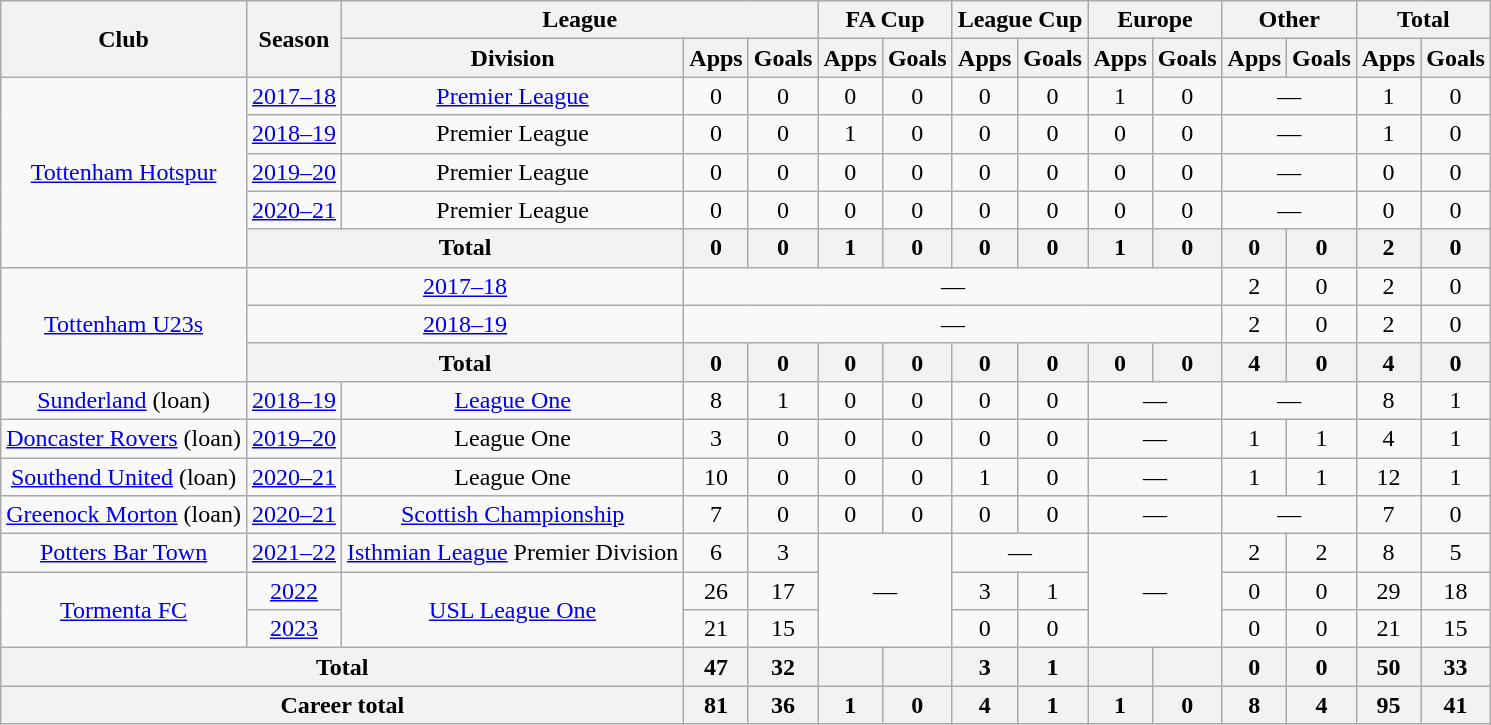<table class="wikitable" style="text-align: center">
<tr>
<th rowspan="2">Club</th>
<th rowspan="2">Season</th>
<th colspan="3">League</th>
<th colspan="2">FA Cup</th>
<th colspan="2">League Cup</th>
<th colspan="2">Europe</th>
<th colspan="2">Other</th>
<th colspan="2">Total</th>
</tr>
<tr>
<th>Division</th>
<th>Apps</th>
<th>Goals</th>
<th>Apps</th>
<th>Goals</th>
<th>Apps</th>
<th>Goals</th>
<th>Apps</th>
<th>Goals</th>
<th>Apps</th>
<th>Goals</th>
<th>Apps</th>
<th>Goals</th>
</tr>
<tr>
<td rowspan="5"><a href='#'>Tottenham Hotspur</a></td>
<td><a href='#'>2017–18</a></td>
<td><a href='#'>Premier League</a></td>
<td>0</td>
<td>0</td>
<td>0</td>
<td>0</td>
<td>0</td>
<td>0</td>
<td>1</td>
<td>0</td>
<td colspan=2>—</td>
<td>1</td>
<td>0</td>
</tr>
<tr>
<td><a href='#'>2018–19</a></td>
<td>Premier League</td>
<td>0</td>
<td>0</td>
<td>1</td>
<td>0</td>
<td>0</td>
<td>0</td>
<td>0</td>
<td>0</td>
<td colspan=2>—</td>
<td>1</td>
<td>0</td>
</tr>
<tr>
<td><a href='#'>2019–20</a></td>
<td>Premier League</td>
<td>0</td>
<td>0</td>
<td>0</td>
<td>0</td>
<td>0</td>
<td>0</td>
<td>0</td>
<td>0</td>
<td colspan=2>—</td>
<td>0</td>
<td>0</td>
</tr>
<tr>
<td><a href='#'>2020–21</a></td>
<td>Premier League</td>
<td>0</td>
<td>0</td>
<td>0</td>
<td>0</td>
<td>0</td>
<td>0</td>
<td>0</td>
<td>0</td>
<td colspan=2>—</td>
<td>0</td>
<td>0</td>
</tr>
<tr>
<th colspan=2>Total</th>
<th>0</th>
<th>0</th>
<th>1</th>
<th>0</th>
<th>0</th>
<th>0</th>
<th>1</th>
<th>0</th>
<th>0</th>
<th>0</th>
<th>2</th>
<th>0</th>
</tr>
<tr>
<td rowspan=3><a href='#'>Tottenham U23s</a></td>
<td colspan=2><a href='#'>2017–18</a></td>
<td colspan=8>—</td>
<td>2</td>
<td>0</td>
<td>2</td>
<td>0</td>
</tr>
<tr>
<td colspan=2><a href='#'>2018–19</a></td>
<td colspan=8>—</td>
<td>2</td>
<td>0</td>
<td>2</td>
<td>0</td>
</tr>
<tr>
<th colspan=2>Total</th>
<th>0</th>
<th>0</th>
<th>0</th>
<th>0</th>
<th>0</th>
<th>0</th>
<th>0</th>
<th>0</th>
<th>4</th>
<th>0</th>
<th>4</th>
<th>0</th>
</tr>
<tr>
<td><a href='#'>Sunderland</a> (loan)</td>
<td><a href='#'>2018–19</a></td>
<td><a href='#'>League One</a></td>
<td>8</td>
<td>1</td>
<td>0</td>
<td>0</td>
<td>0</td>
<td>0</td>
<td colspan="2">—</td>
<td colspan="2">—</td>
<td>8</td>
<td>1</td>
</tr>
<tr>
<td><a href='#'>Doncaster Rovers</a> (loan)</td>
<td><a href='#'>2019–20</a></td>
<td>League One</td>
<td>3</td>
<td>0</td>
<td>0</td>
<td>0</td>
<td>0</td>
<td>0</td>
<td colspan="2">—</td>
<td>1</td>
<td>1</td>
<td>4</td>
<td>1</td>
</tr>
<tr>
<td><a href='#'>Southend United</a> (loan)</td>
<td><a href='#'>2020–21</a></td>
<td>League One</td>
<td>10</td>
<td>0</td>
<td>0</td>
<td>0</td>
<td>1</td>
<td>0</td>
<td colspan=2>—</td>
<td>1</td>
<td>1</td>
<td>12</td>
<td>1</td>
</tr>
<tr>
<td><a href='#'>Greenock Morton</a> (loan)</td>
<td><a href='#'>2020–21</a></td>
<td><a href='#'>Scottish Championship</a></td>
<td>7</td>
<td>0</td>
<td>0</td>
<td>0</td>
<td>0</td>
<td>0</td>
<td colspan=2>—</td>
<td colspan=2>—</td>
<td>7</td>
<td>0</td>
</tr>
<tr>
<td><a href='#'>Potters Bar Town</a></td>
<td><a href='#'>2021–22</a></td>
<td><a href='#'>Isthmian League</a> Premier Division</td>
<td>6</td>
<td>3</td>
<td colspan="2" rowspan="3">—</td>
<td colspan=2>—</td>
<td colspan="2" rowspan="3">—</td>
<td>2</td>
<td>2</td>
<td>8</td>
<td>5</td>
</tr>
<tr>
<td rowspan="2"><a href='#'>Tormenta FC</a></td>
<td><a href='#'>2022</a></td>
<td rowspan="2"><a href='#'>USL League One</a></td>
<td>26</td>
<td>17</td>
<td>3</td>
<td>1</td>
<td>0</td>
<td>0</td>
<td>29</td>
<td>18</td>
</tr>
<tr>
<td><a href='#'>2023</a></td>
<td>21</td>
<td>15</td>
<td>0</td>
<td>0</td>
<td>0</td>
<td>0</td>
<td>21</td>
<td>15</td>
</tr>
<tr>
<th colspan="3">Total</th>
<th>47</th>
<th>32</th>
<th></th>
<th></th>
<th>3</th>
<th>1</th>
<th></th>
<th></th>
<th>0</th>
<th>0</th>
<th>50</th>
<th>33</th>
</tr>
<tr>
<th colspan="3">Career total</th>
<th>81</th>
<th>36</th>
<th>1</th>
<th>0</th>
<th>4</th>
<th>1</th>
<th>1</th>
<th>0</th>
<th>8</th>
<th>4</th>
<th>95</th>
<th>41</th>
</tr>
</table>
